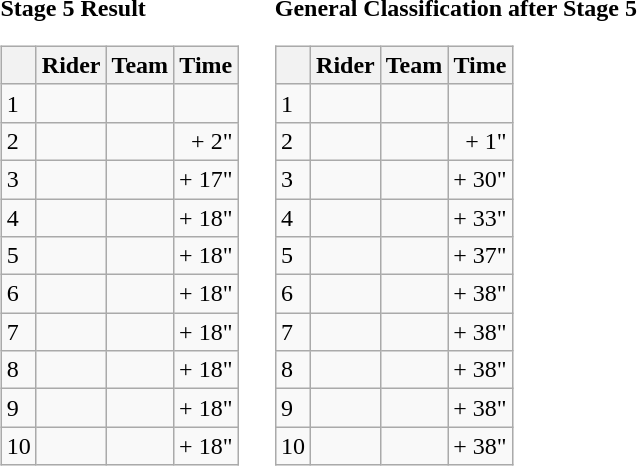<table>
<tr>
<td><strong>Stage 5 Result</strong><br><table class="wikitable">
<tr>
<th></th>
<th>Rider</th>
<th>Team</th>
<th>Time</th>
</tr>
<tr>
<td>1</td>
<td></td>
<td></td>
<td align="right"></td>
</tr>
<tr>
<td>2</td>
<td></td>
<td></td>
<td align="right">+ 2"</td>
</tr>
<tr>
<td>3</td>
<td></td>
<td></td>
<td align="right">+ 17"</td>
</tr>
<tr>
<td>4</td>
<td></td>
<td></td>
<td align="right">+ 18"</td>
</tr>
<tr>
<td>5</td>
<td></td>
<td></td>
<td align="right">+ 18"</td>
</tr>
<tr>
<td>6</td>
<td></td>
<td></td>
<td align="right">+ 18"</td>
</tr>
<tr>
<td>7</td>
<td></td>
<td></td>
<td align="right">+ 18"</td>
</tr>
<tr>
<td>8</td>
<td></td>
<td></td>
<td align="right">+ 18"</td>
</tr>
<tr>
<td>9</td>
<td></td>
<td></td>
<td align="right">+ 18"</td>
</tr>
<tr>
<td>10</td>
<td></td>
<td></td>
<td align="right">+ 18"</td>
</tr>
</table>
</td>
<td></td>
<td><strong>General Classification after Stage 5</strong><br><table class="wikitable">
<tr>
<th></th>
<th>Rider</th>
<th>Team</th>
<th>Time</th>
</tr>
<tr>
<td>1</td>
<td> </td>
<td></td>
<td align="right"></td>
</tr>
<tr>
<td>2</td>
<td></td>
<td></td>
<td align="right">+ 1"</td>
</tr>
<tr>
<td>3</td>
<td></td>
<td></td>
<td align="right">+ 30"</td>
</tr>
<tr>
<td>4</td>
<td></td>
<td></td>
<td align="right">+ 33"</td>
</tr>
<tr>
<td>5</td>
<td> </td>
<td></td>
<td align="right">+ 37"</td>
</tr>
<tr>
<td>6</td>
<td></td>
<td></td>
<td align="right">+ 38"</td>
</tr>
<tr>
<td>7</td>
<td></td>
<td></td>
<td align="right">+ 38"</td>
</tr>
<tr>
<td>8</td>
<td></td>
<td></td>
<td align="right">+ 38"</td>
</tr>
<tr>
<td>9</td>
<td></td>
<td></td>
<td align="right">+ 38"</td>
</tr>
<tr>
<td>10</td>
<td></td>
<td></td>
<td align="right">+ 38"</td>
</tr>
</table>
</td>
</tr>
</table>
